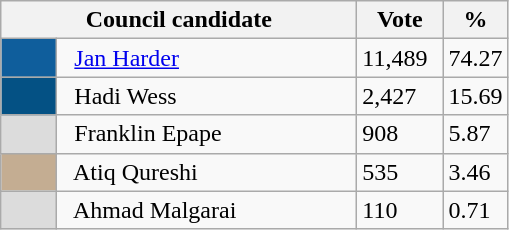<table class="wikitable">
<tr>
<th bgcolor="#DDDDFF" width="230px" colspan="2">Council candidate</th>
<th bgcolor="#DDDDFF" width="50px">Vote</th>
<th bgcolor="#DDDDFF" width="30px">%</th>
</tr>
<tr>
<td bgcolor=#0F5E9C width="30px"> </td>
<td>  <a href='#'>Jan Harder</a></td>
<td>11,489</td>
<td>74.27</td>
</tr>
<tr>
<td bgcolor=#045184 width="30px"> </td>
<td>  Hadi Wess</td>
<td>2,427</td>
<td>15.69</td>
</tr>
<tr>
<td bgcolor=#DCDCDC width="30px"> </td>
<td>  Franklin Epape</td>
<td>908</td>
<td>5.87</td>
</tr>
<tr>
<td bgcolor=#C4AD92 width="30px"> </td>
<td>  Atiq Qureshi</td>
<td>535</td>
<td>3.46</td>
</tr>
<tr>
<td bgcolor=#DCDCDC width="30px"> </td>
<td>  Ahmad Malgarai</td>
<td>110</td>
<td>0.71</td>
</tr>
</table>
